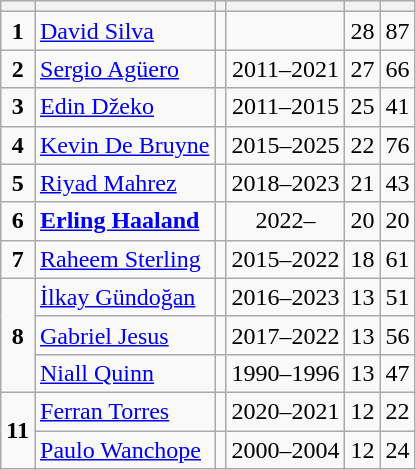<table class="wikitable plainrowheaders sortable" style="text-align:center">
<tr>
<th></th>
<th></th>
<th></th>
<th></th>
<th></th>
<th></th>
</tr>
<tr>
<td><strong>1</strong></td>
<td align="left"><a href='#'>David Silva</a></td>
<td></td>
<td></td>
<td>28</td>
<td>87</td>
</tr>
<tr>
<td><strong>2</strong></td>
<td align="left"><a href='#'>Sergio Agüero</a></td>
<td></td>
<td>2011–2021</td>
<td>27</td>
<td>66</td>
</tr>
<tr>
<td><strong>3</strong></td>
<td align="left"><a href='#'>Edin Džeko</a></td>
<td></td>
<td>2011–2015</td>
<td>25</td>
<td>41</td>
</tr>
<tr>
<td><strong>4</strong></td>
<td align="left"><a href='#'>Kevin De Bruyne</a></td>
<td></td>
<td>2015–2025</td>
<td>22</td>
<td>76</td>
</tr>
<tr>
<td><strong>5</strong></td>
<td align="left"><a href='#'>Riyad Mahrez</a></td>
<td></td>
<td>2018–2023</td>
<td>21</td>
<td>43</td>
</tr>
<tr>
<td><strong>6</strong></td>
<td align="left"><strong><a href='#'>Erling Haaland</a></strong></td>
<td></td>
<td>2022–</td>
<td>20</td>
<td>20</td>
</tr>
<tr>
<td><strong>7</strong></td>
<td align="left"><a href='#'>Raheem Sterling</a></td>
<td></td>
<td>2015–2022</td>
<td>18</td>
<td>61</td>
</tr>
<tr>
<td rowspan="3"><strong>8</strong></td>
<td align="left"><a href='#'>İlkay Gündoğan</a></td>
<td></td>
<td>2016–2023</td>
<td>13</td>
<td>51</td>
</tr>
<tr>
<td align="left"><a href='#'>Gabriel Jesus</a></td>
<td></td>
<td>2017–2022</td>
<td>13</td>
<td>56</td>
</tr>
<tr>
<td align="left"><a href='#'>Niall Quinn</a></td>
<td></td>
<td>1990–1996</td>
<td>13</td>
<td>47</td>
</tr>
<tr>
<td rowspan="2"><strong>11</strong></td>
<td align="left"><a href='#'>Ferran Torres</a></td>
<td></td>
<td>2020–2021</td>
<td>12</td>
<td>22</td>
</tr>
<tr>
<td align="left"><a href='#'>Paulo Wanchope</a></td>
<td></td>
<td>2000–2004</td>
<td>12</td>
<td>24</td>
</tr>
</table>
